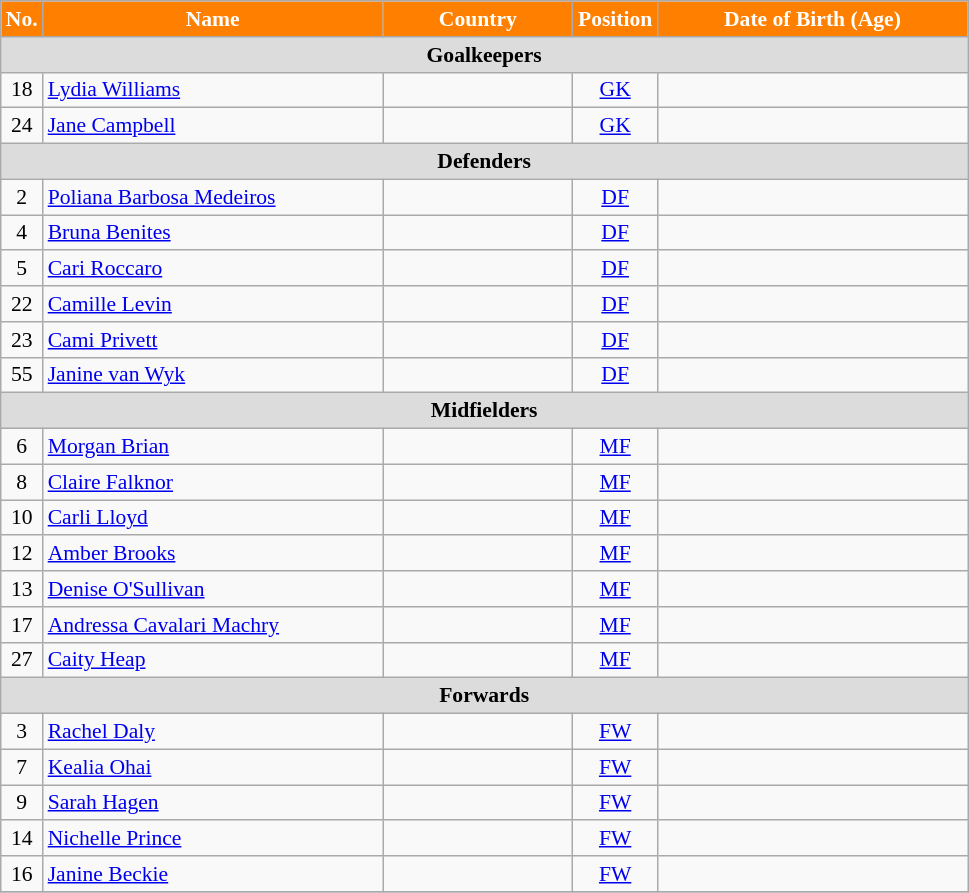<table class="wikitable" style="text-align: left; font-size:90%">
<tr>
<th style="background:#FF8000; color:white; text-align:center;" width=5px>No.</th>
<th style="background:#FF8000; color:white; text-align:center;" width=220px>Name</th>
<th style="background:#FF8000; color:white; text-align:center;" width=120px>Country</th>
<th style="background:#FF8000; color:white; text-align:center;" width=20px>Position</th>
<th style="background:#FF8000; color:white; text-align:center;" width=200px>Date of Birth (Age)</th>
</tr>
<tr>
<th colspan=5 style="background:#dcdcdc; text-align:center;">Goalkeepers</th>
</tr>
<tr>
<td align=center>18</td>
<td><a href='#'>Lydia Williams</a></td>
<td></td>
<td align=center><a href='#'>GK</a></td>
<td></td>
</tr>
<tr>
<td align=center>24</td>
<td><a href='#'>Jane Campbell</a></td>
<td></td>
<td align=center><a href='#'>GK</a></td>
<td></td>
</tr>
<tr>
<th colspan=5 style="background:#dcdcdc; text-align:center;">Defenders</th>
</tr>
<tr>
<td align=center>2</td>
<td><a href='#'>Poliana Barbosa Medeiros</a></td>
<td></td>
<td align=center><a href='#'>DF</a></td>
<td></td>
</tr>
<tr>
<td align=center>4</td>
<td><a href='#'>Bruna Benites</a></td>
<td></td>
<td align=center><a href='#'>DF</a></td>
<td></td>
</tr>
<tr>
<td align=center>5</td>
<td><a href='#'>Cari Roccaro</a></td>
<td></td>
<td align=center><a href='#'>DF</a></td>
<td></td>
</tr>
<tr>
<td align=center>22</td>
<td><a href='#'>Camille Levin</a></td>
<td></td>
<td align=center><a href='#'>DF</a></td>
<td></td>
</tr>
<tr>
<td align=center>23</td>
<td><a href='#'>Cami Privett</a></td>
<td></td>
<td align=center><a href='#'>DF</a></td>
<td></td>
</tr>
<tr>
<td align=center>55</td>
<td><a href='#'>Janine van Wyk</a></td>
<td></td>
<td align=center><a href='#'>DF</a></td>
<td></td>
</tr>
<tr>
<th colspan=5 style="background:#dcdcdc; text-align:center;">Midfielders</th>
</tr>
<tr>
<td align=center>6</td>
<td><a href='#'>Morgan Brian</a></td>
<td></td>
<td align=center><a href='#'>MF</a></td>
<td></td>
</tr>
<tr>
<td align=center>8</td>
<td><a href='#'>Claire Falknor</a></td>
<td></td>
<td align=center><a href='#'>MF</a></td>
<td></td>
</tr>
<tr>
<td align=center>10</td>
<td><a href='#'>Carli Lloyd</a></td>
<td></td>
<td align=center><a href='#'>MF</a></td>
<td></td>
</tr>
<tr>
<td align=center>12</td>
<td><a href='#'>Amber Brooks</a></td>
<td></td>
<td align=center><a href='#'>MF</a></td>
<td></td>
</tr>
<tr>
<td align=center>13</td>
<td><a href='#'>Denise O'Sullivan</a></td>
<td></td>
<td align=center><a href='#'>MF</a></td>
<td></td>
</tr>
<tr>
<td align=center>17</td>
<td><a href='#'>Andressa Cavalari Machry</a></td>
<td></td>
<td align=center><a href='#'>MF</a></td>
<td></td>
</tr>
<tr>
<td align=center>27</td>
<td><a href='#'>Caity Heap</a></td>
<td></td>
<td align=center><a href='#'>MF</a></td>
<td></td>
</tr>
<tr>
<th colspan=5 style="background:#dcdcdc; text-align:center;">Forwards</th>
</tr>
<tr>
<td align=center>3</td>
<td><a href='#'>Rachel Daly</a></td>
<td></td>
<td align=center><a href='#'>FW</a></td>
<td></td>
</tr>
<tr>
<td align=center>7</td>
<td><a href='#'>Kealia Ohai</a></td>
<td></td>
<td align=center><a href='#'>FW</a></td>
<td></td>
</tr>
<tr>
<td align=center>9</td>
<td><a href='#'>Sarah Hagen</a></td>
<td></td>
<td align=center><a href='#'>FW</a></td>
<td></td>
</tr>
<tr>
<td align=center>14</td>
<td><a href='#'>Nichelle Prince</a></td>
<td></td>
<td align=center><a href='#'>FW</a></td>
<td></td>
</tr>
<tr>
<td align=center>16</td>
<td><a href='#'>Janine Beckie</a></td>
<td></td>
<td align=center><a href='#'>FW</a></td>
<td></td>
</tr>
<tr>
</tr>
</table>
